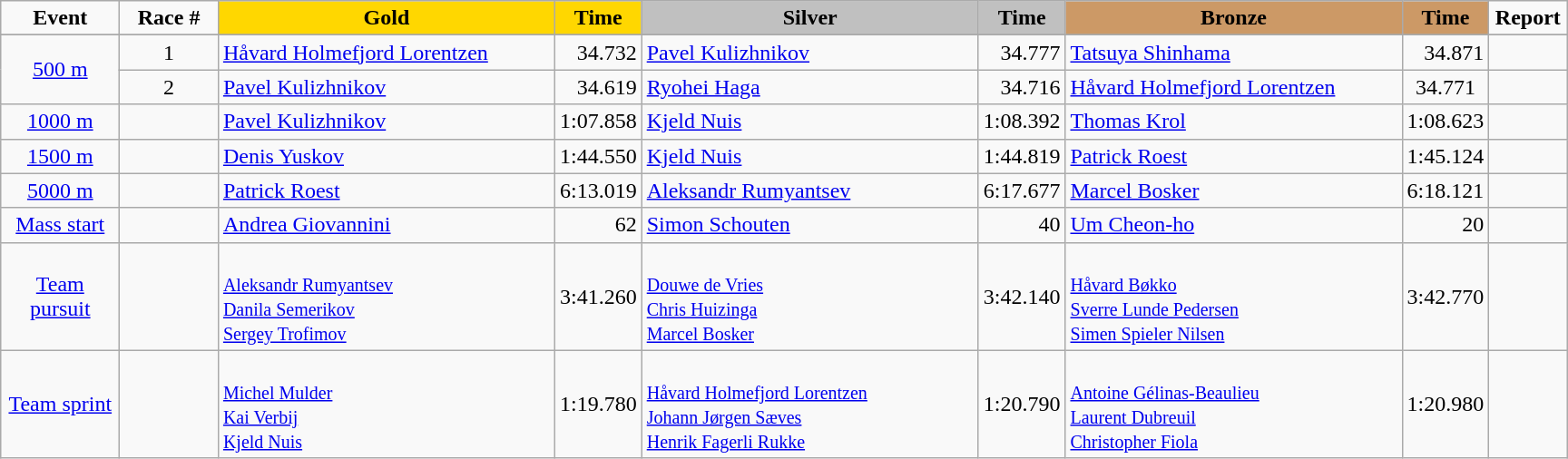<table class="wikitable">
<tr>
<td width="80" align="center"><strong>Event</strong></td>
<td width="65" align="center"><strong>Race #</strong></td>
<td width="240" bgcolor="gold" align="center"><strong>Gold</strong></td>
<td width="50" bgcolor="gold" align="center"><strong>Time</strong></td>
<td width="240" bgcolor="silver" align="center"><strong>Silver</strong></td>
<td width="50" bgcolor="silver" align="center"><strong>Time</strong></td>
<td width="240" bgcolor="#CC9966" align="center"><strong>Bronze</strong></td>
<td width="50" bgcolor="#CC9966" align="center"><strong>Time</strong></td>
<td width="50" align="center"><strong>Report</strong></td>
</tr>
<tr bgcolor="#cccccc">
</tr>
<tr>
<td rowspan=2 align="center"><a href='#'>500 m</a></td>
<td align="center">1</td>
<td> <a href='#'>Håvard Holmefjord Lorentzen</a></td>
<td align="right">34.732</td>
<td> <a href='#'>Pavel Kulizhnikov</a></td>
<td align="right">34.777</td>
<td> <a href='#'>Tatsuya Shinhama</a></td>
<td align="right">34.871</td>
<td align="center"></td>
</tr>
<tr>
<td align="center">2</td>
<td> <a href='#'>Pavel Kulizhnikov</a></td>
<td align="right">34.619</td>
<td> <a href='#'>Ryohei Haga</a></td>
<td align="right">34.716</td>
<td> <a href='#'>Håvard Holmefjord Lorentzen</a></td>
<td align="center">34.771</td>
<td align="center"></td>
</tr>
<tr>
<td align="center"><a href='#'>1000 m</a></td>
<td align="center"></td>
<td> <a href='#'>Pavel Kulizhnikov</a></td>
<td align="right">1:07.858</td>
<td> <a href='#'>Kjeld Nuis</a></td>
<td align="right">1:08.392</td>
<td> <a href='#'>Thomas Krol</a></td>
<td align="right">1:08.623</td>
<td align="center"></td>
</tr>
<tr>
<td align="center"><a href='#'>1500 m</a></td>
<td align="center"></td>
<td> <a href='#'>Denis Yuskov</a></td>
<td align="right">1:44.550</td>
<td> <a href='#'>Kjeld Nuis</a></td>
<td align="right">1:44.819</td>
<td> <a href='#'>Patrick Roest</a></td>
<td align="right">1:45.124</td>
<td align="center"></td>
</tr>
<tr>
<td align="center"><a href='#'>5000 m</a></td>
<td align="center"></td>
<td> <a href='#'>Patrick Roest</a></td>
<td align="right">6:13.019</td>
<td> <a href='#'>Aleksandr Rumyantsev</a></td>
<td align="right">6:17.677</td>
<td> <a href='#'>Marcel Bosker</a></td>
<td align="right">6:18.121</td>
<td align="center"></td>
</tr>
<tr>
<td align="center"><a href='#'>Mass start</a></td>
<td align="center"></td>
<td> <a href='#'>Andrea Giovannini</a></td>
<td align="right">62 </td>
<td> <a href='#'>Simon Schouten</a></td>
<td align="right">40 </td>
<td> <a href='#'>Um Cheon-ho</a></td>
<td align="right">20 </td>
<td align="center"></td>
</tr>
<tr>
<td align="center"><a href='#'>Team pursuit</a></td>
<td align="center"></td>
<td><br><small><a href='#'>Aleksandr Rumyantsev</a><br><a href='#'>Danila Semerikov</a><br><a href='#'>Sergey Trofimov</a></small></td>
<td align="right">3:41.260</td>
<td><br><small><a href='#'>Douwe de Vries</a><br><a href='#'>Chris Huizinga</a><br><a href='#'>Marcel Bosker</a></small></td>
<td align="right">3:42.140</td>
<td><br><small><a href='#'>Håvard Bøkko</a><br><a href='#'>Sverre Lunde Pedersen</a><br><a href='#'>Simen Spieler Nilsen</a></small></td>
<td align="right">3:42.770</td>
<td align="center"></td>
</tr>
<tr>
<td align="center"><a href='#'>Team sprint</a></td>
<td align="center"></td>
<td><br><small><a href='#'>Michel Mulder</a><br><a href='#'>Kai Verbij</a><br><a href='#'>Kjeld Nuis</a></small></td>
<td align="right">1:19.780</td>
<td><br><small><a href='#'>Håvard Holmefjord Lorentzen</a><br><a href='#'>Johann Jørgen Sæves</a><br><a href='#'>Henrik Fagerli Rukke</a></small></td>
<td align="right">1:20.790</td>
<td><br><small><a href='#'>Antoine Gélinas-Beaulieu </a><br><a href='#'>Laurent Dubreuil</a><br><a href='#'>Christopher Fiola</a></small></td>
<td align="right">1:20.980</td>
<td align="center"></td>
</tr>
</table>
